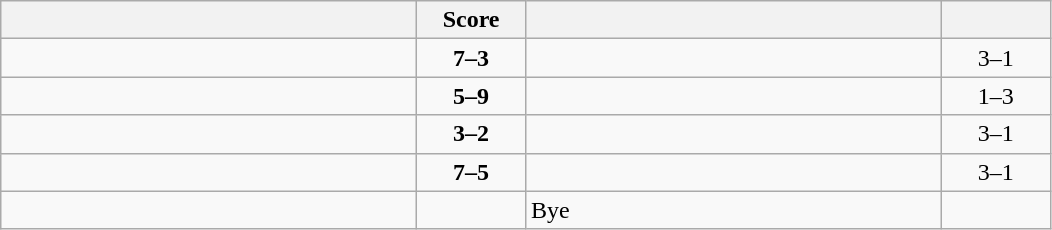<table class="wikitable" style="text-align: center; ">
<tr>
<th align="right" width="270"></th>
<th width="65">Score</th>
<th align="left" width="270"></th>
<th width="65"></th>
</tr>
<tr>
<td align="left"><strong></strong></td>
<td><strong>7–3</strong></td>
<td align="left"></td>
<td>3–1 <strong></strong></td>
</tr>
<tr>
<td align="left"></td>
<td><strong>5–9</strong></td>
<td align="left"><strong></strong></td>
<td>1–3 <strong></strong></td>
</tr>
<tr>
<td align="left"><strong></strong></td>
<td><strong>3–2</strong></td>
<td align="left"></td>
<td>3–1 <strong></strong></td>
</tr>
<tr>
<td align="left"><strong></strong></td>
<td><strong>7–5</strong></td>
<td align="left"></td>
<td>3–1 <strong></strong></td>
</tr>
<tr>
<td align="left"><strong></strong></td>
<td></td>
<td align="left">Bye</td>
<td></td>
</tr>
</table>
